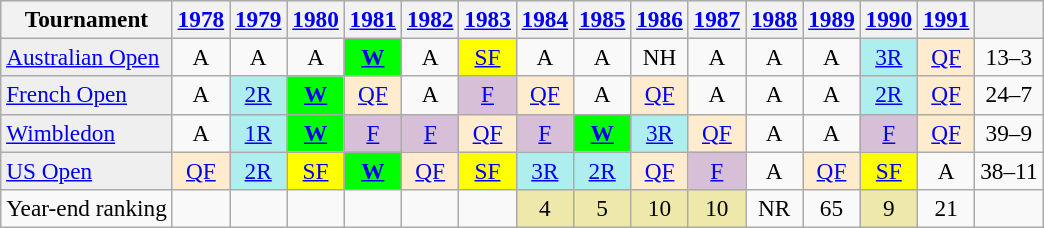<table class="wikitable" style=font-size:97%>
<tr bgcolor="#efefef">
<th>Tournament</th>
<th><a href='#'>1978</a></th>
<th><a href='#'>1979</a></th>
<th><a href='#'>1980</a></th>
<th><a href='#'>1981</a></th>
<th><a href='#'>1982</a></th>
<th><a href='#'>1983</a></th>
<th><a href='#'>1984</a></th>
<th><a href='#'>1985</a></th>
<th><a href='#'>1986</a></th>
<th><a href='#'>1987</a></th>
<th><a href='#'>1988</a></th>
<th><a href='#'>1989</a></th>
<th><a href='#'>1990</a></th>
<th><a href='#'>1991</a></th>
<th></th>
</tr>
<tr>
<td style="background:#EFEFEF;"><a href='#'>Australian Open</a></td>
<td align="center">A</td>
<td align="center">A</td>
<td align="center">A</td>
<td align="center" style="background:lime"><a href='#'><strong>W</strong></a></td>
<td align="center">A</td>
<td align="center" style="background:yellow;"><a href='#'>SF</a></td>
<td align="center">A</td>
<td align="center">A</td>
<td style="text-align:center;">NH</td>
<td align="center">A</td>
<td align="center">A</td>
<td align="center">A</td>
<td align="center" style="background:#afeeee;"><a href='#'>3R</a></td>
<td align="center" style="background:#ffebcd;"><a href='#'>QF</a></td>
<td align="center">13–3</td>
</tr>
<tr>
<td style="background:#EFEFEF;"><a href='#'>French Open</a></td>
<td align="center">A</td>
<td align="center" style="background:#afeeee;"><a href='#'>2R</a></td>
<td align="center" style="background:lime"><a href='#'><strong>W</strong></a></td>
<td align="center" style="background:#ffebcd;"><a href='#'>QF</a></td>
<td align="center">A</td>
<td align="center" style="background:#D8BFD8;"><a href='#'>F</a></td>
<td align="center" style="background:#ffebcd;"><a href='#'>QF</a></td>
<td align="center">A</td>
<td align="center" style="background:#ffebcd;"><a href='#'>QF</a></td>
<td align="center">A</td>
<td align="center">A</td>
<td align="center">A</td>
<td align="center" style="background:#afeeee;"><a href='#'>2R</a></td>
<td align="center" style="background:#ffebcd;"><a href='#'>QF</a></td>
<td align="center">24–7</td>
</tr>
<tr>
<td style="background:#EFEFEF;"><a href='#'>Wimbledon</a></td>
<td align="center">A</td>
<td align="center" style="background:#afeeee;"><a href='#'>1R</a></td>
<td align="center" style="background:lime"><a href='#'><strong>W</strong></a></td>
<td align="center" style="background:#D8BFD8;"><a href='#'>F</a></td>
<td align="center" style="background:#D8BFD8;"><a href='#'>F</a></td>
<td align="center" style="background:#ffebcd;"><a href='#'>QF</a></td>
<td align="center" style="background:#D8BFD8;"><a href='#'>F</a></td>
<td align="center" style="background:lime"><a href='#'><strong>W</strong></a></td>
<td align="center" style="background:#afeeee;"><a href='#'>3R</a></td>
<td align="center" style="background:#ffebcd;"><a href='#'>QF</a></td>
<td align="center">A</td>
<td align="center">A</td>
<td align="center" style="background:#D8BFD8;"><a href='#'>F</a></td>
<td align="center" style="background:#ffebcd;"><a href='#'>QF</a></td>
<td align="center">39–9</td>
</tr>
<tr>
<td style="background:#EFEFEF;"><a href='#'>US Open</a></td>
<td align="center" style="background:#ffebcd;"><a href='#'>QF</a></td>
<td align="center" style="background:#afeeee;"><a href='#'>2R</a></td>
<td align="center" style="background:yellow;"><a href='#'>SF</a></td>
<td align="center" style="background:lime"><a href='#'><strong>W</strong></a></td>
<td align="center" style="background:#ffebcd;"><a href='#'>QF</a></td>
<td align="center" style="background:yellow;"><a href='#'>SF</a></td>
<td align="center" style="background:#afeeee;"><a href='#'>3R</a></td>
<td align="center" style="background:#afeeee;"><a href='#'>2R</a></td>
<td align="center" style="background:#ffebcd;"><a href='#'>QF</a></td>
<td align="center" style="background:#D8BFD8;"><a href='#'>F</a></td>
<td align="center">A</td>
<td align="center" style="background:#ffebcd;"><a href='#'>QF</a></td>
<td align="center" style="background:yellow;"><a href='#'>SF</a></td>
<td align="center">A</td>
<td align="center">38–11</td>
</tr>
<tr>
<td align=left>Year-end ranking</td>
<td align="center"></td>
<td align="center"></td>
<td align="center"></td>
<td align="center"></td>
<td align="center"></td>
<td align="center"></td>
<td align="center" bgcolor=EEE8AA>4</td>
<td align="center" bgcolor=EEE8AA>5</td>
<td align="center" bgcolor=EEE8AA>10</td>
<td align="center" bgcolor=EEE8AA>10</td>
<td align="center">NR</td>
<td align="center">65</td>
<td align="center" bgcolor=EEE8AA>9</td>
<td align="center">21</td>
</tr>
</table>
